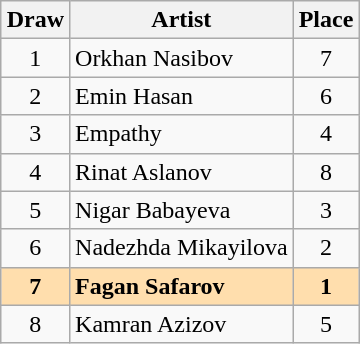<table class="sortable wikitable" style="margin: 1em auto 1em auto; text-align:center">
<tr>
<th>Draw</th>
<th>Artist</th>
<th>Place</th>
</tr>
<tr>
<td>1</td>
<td align="left">Orkhan Nasibov</td>
<td>7</td>
</tr>
<tr>
<td>2</td>
<td align="left">Emin Hasan</td>
<td>6</td>
</tr>
<tr>
<td>3</td>
<td align="left">Empathy</td>
<td>4</td>
</tr>
<tr>
<td>4</td>
<td align="left">Rinat Aslanov</td>
<td>8</td>
</tr>
<tr>
<td>5</td>
<td align="left">Nigar Babayeva</td>
<td>3</td>
</tr>
<tr>
<td>6</td>
<td align="left">Nadezhda Mikayilova</td>
<td>2</td>
</tr>
<tr style="font-weight:bold; background:navajowhite;">
<td>7</td>
<td align="left">Fagan Safarov</td>
<td>1</td>
</tr>
<tr>
<td>8</td>
<td align="left">Kamran Azizov</td>
<td>5</td>
</tr>
</table>
